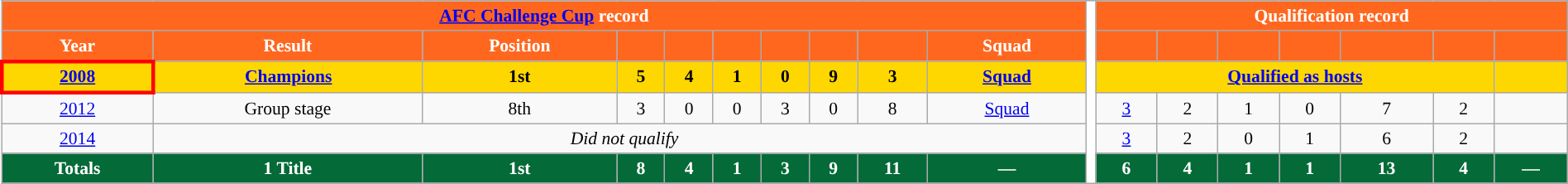<table class="wikitable" style="font-size:90%; text-align:center;" width="100%" class="wikitable">
<tr>
<th colspan=10 style="background:#FF671F; color:white; "><a href='#'>AFC Challenge Cup</a> record</th>
<th width="1" rowspan=28 style="background:#FFFFFF; color:white"></th>
<th colspan=7 style="background:#FF671F; color:white; ">Qualification record</th>
</tr>
<tr>
<th style="background:#FF671F; color:white; ">Year</th>
<th style="background:#FF671F; color:white; ">Result</th>
<th style="background:#FF671F; color:white; ">Position</th>
<th style="background:#FF671F; color:white; "></th>
<th style="background:#FF671F; color:white; "></th>
<th style="background:#FF671F; color:white; "></th>
<th style="background:#FF671F; color:white; "></th>
<th style="background:#FF671F; color:white; "></th>
<th style="background:#FF671F; color:white; "></th>
<th style="background:#FF671F; color:white; ">Squad</th>
<th style="background:#FF671F; color:white; "></th>
<th style="background:#FF671F; color:white; "></th>
<th style="background:#FF671F; color:white; "></th>
<th style="background:#FF671F; color:white; "></th>
<th style="background:#FF671F; color:white; "></th>
<th style="background:#FF671F; color:white; "></th>
<th style="background:#FF671F; color:white; "></th>
</tr>
<tr style="background:gold;">
<td style="border: 3px solid red"> <strong><a href='#'>2008</a></strong></td>
<td><strong><a href='#'>Champions</a></strong></td>
<td><strong>1st</strong></td>
<td><strong>5</strong></td>
<td><strong>4</strong></td>
<td><strong>1</strong></td>
<td><strong>0</strong></td>
<td><strong>9</strong></td>
<td><strong>3</strong></td>
<td><strong><a href='#'>Squad</a></strong></td>
<td colspan=6><strong><a href='#'>Qualified as hosts</a></strong></td>
<td></td>
</tr>
<tr>
<td> <a href='#'>2012</a></td>
<td>Group stage</td>
<td>8th</td>
<td>3</td>
<td>0</td>
<td>0</td>
<td>3</td>
<td>0</td>
<td>8</td>
<td><a href='#'>Squad</a></td>
<td><a href='#'>3</a></td>
<td>2</td>
<td>1</td>
<td>0</td>
<td>7</td>
<td>2</td>
<td></td>
</tr>
<tr>
<td> <a href='#'>2014</a></td>
<td colspan=10><em>Did not qualify</em></td>
<td><a href='#'>3</a></td>
<td>2</td>
<td>0</td>
<td>1</td>
<td>6</td>
<td>2</td>
<td></td>
</tr>
<tr>
<th style="background:#046A38; color:white; "><strong>Totals</strong></th>
<th style="background:#046A38; color:white; ">1 Title</th>
<th style="background:#046A38; color:white; ">1st</th>
<th style="background:#046A38; color:white; ">8</th>
<th style="background:#046A38; color:white; ">4</th>
<th style="background:#046A38; color:white; ">1</th>
<th style="background:#046A38; color:white; ">3</th>
<th style="background:#046A38; color:white; ">9</th>
<th style="background:#046A38; color:white; ">11</th>
<th style="background:#046A38; color:white; ">—</th>
<th style="background:#046A38; color:white; ">6</th>
<th style="background:#046A38; color:white; ">4</th>
<th style="background:#046A38; color:white; ">1</th>
<th style="background:#046A38; color:white; ">1</th>
<th style="background:#046A38; color:white; ">13</th>
<th style="background:#046A38; color:white; ">4</th>
<th style="background:#046A38; color:white; ">—</th>
</tr>
</table>
